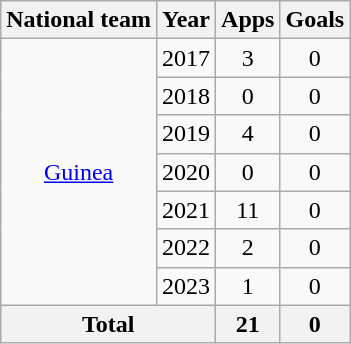<table class="wikitable" style="text-align:center">
<tr>
<th>National team</th>
<th>Year</th>
<th>Apps</th>
<th>Goals</th>
</tr>
<tr>
<td rowspan="7"><a href='#'>Guinea</a></td>
<td>2017</td>
<td>3</td>
<td>0</td>
</tr>
<tr>
<td>2018</td>
<td>0</td>
<td>0</td>
</tr>
<tr>
<td>2019</td>
<td>4</td>
<td>0</td>
</tr>
<tr>
<td>2020</td>
<td>0</td>
<td>0</td>
</tr>
<tr>
<td>2021</td>
<td>11</td>
<td>0</td>
</tr>
<tr>
<td>2022</td>
<td>2</td>
<td>0</td>
</tr>
<tr>
<td>2023</td>
<td>1</td>
<td>0</td>
</tr>
<tr>
<th colspan=2>Total</th>
<th>21</th>
<th>0</th>
</tr>
</table>
